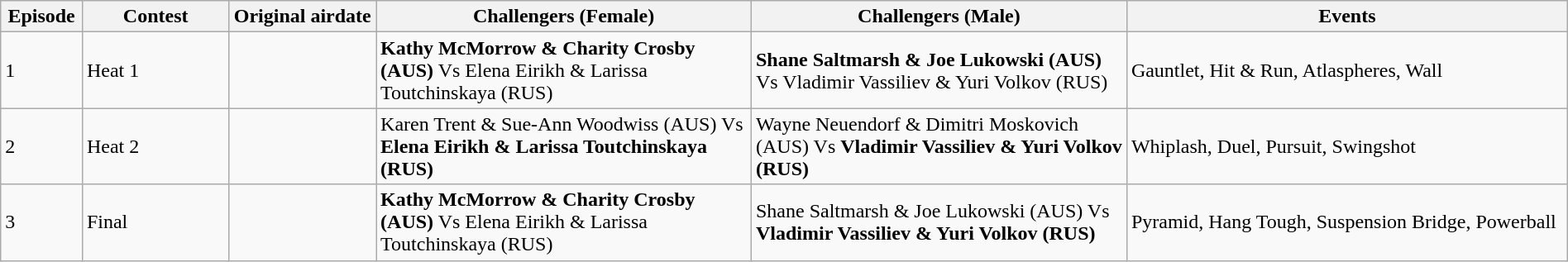<table class="wikitable"  style="width:100%; margin-right:0;"series; Australia vs Russia series.>
<tr>
<th style="width:5%;">Episode</th>
<th style="width:9%;">Contest</th>
<th style="width:9%;">Original airdate</th>
<th style="width:23%;">Challengers (Female)</th>
<th style="width:23%;">Challengers (Male)</th>
<th style="width:27%;">Events</th>
</tr>
<tr>
<td>1</td>
<td>Heat 1</td>
<td></td>
<td><strong>Kathy McMorrow & Charity Crosby (AUS)</strong> Vs Elena Eirikh & Larissa Toutchinskaya (RUS)</td>
<td><strong>Shane Saltmarsh & Joe Lukowski (AUS)</strong> Vs Vladimir Vassiliev & Yuri Volkov (RUS)</td>
<td>Gauntlet, Hit & Run, Atlaspheres, Wall</td>
</tr>
<tr>
<td>2</td>
<td>Heat 2</td>
<td></td>
<td>Karen Trent & Sue-Ann Woodwiss (AUS) Vs <strong>Elena Eirikh & Larissa Toutchinskaya (RUS)</strong></td>
<td>Wayne Neuendorf & Dimitri Moskovich (AUS) Vs <strong>Vladimir Vassiliev & Yuri Volkov (RUS)</strong></td>
<td>Whiplash, Duel, Pursuit, Swingshot</td>
</tr>
<tr>
<td>3</td>
<td>Final</td>
<td></td>
<td><strong>Kathy McMorrow & Charity Crosby (AUS)</strong> Vs Elena Eirikh & Larissa Toutchinskaya (RUS)</td>
<td>Shane Saltmarsh & Joe Lukowski (AUS) Vs <strong>Vladimir Vassiliev & Yuri Volkov (RUS)</strong></td>
<td>Pyramid, Hang Tough, Suspension Bridge, Powerball</td>
</tr>
</table>
